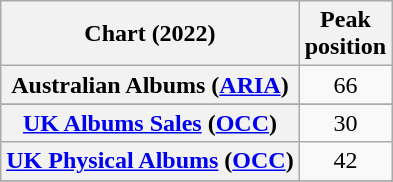<table class="wikitable sortable plainrowheaders" style="text-align:center">
<tr>
<th scope="col">Chart (2022)</th>
<th scope="col">Peak<br>position</th>
</tr>
<tr>
<th scope="row">Australian Albums (<a href='#'>ARIA</a>)</th>
<td>66</td>
</tr>
<tr>
</tr>
<tr>
</tr>
<tr>
</tr>
<tr>
</tr>
<tr>
</tr>
<tr>
</tr>
<tr>
</tr>
<tr>
</tr>
<tr>
</tr>
<tr>
<th scope="row"><a href='#'>UK Albums Sales</a> (<a href='#'>OCC</a>)</th>
<td>30</td>
</tr>
<tr>
<th scope="row"><a href='#'>UK Physical Albums</a> (<a href='#'>OCC</a>)</th>
<td>42</td>
</tr>
<tr>
</tr>
</table>
